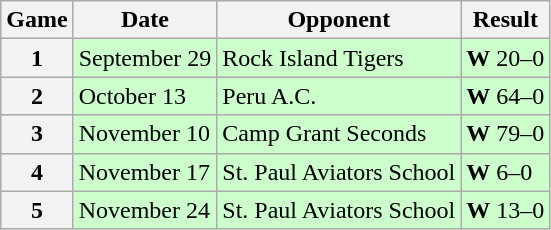<table class="wikitable">
<tr>
<th>Game</th>
<th>Date</th>
<th>Opponent</th>
<th>Result</th>
</tr>
<tr style="background:#cfc">
<th>1</th>
<td>September 29</td>
<td>Rock Island Tigers</td>
<td><strong>W</strong> 20–0</td>
</tr>
<tr style="background:#cfc">
<th>2</th>
<td>October 13</td>
<td>Peru A.C.</td>
<td><strong>W</strong> 64–0</td>
</tr>
<tr style="background:#cfc">
<th>3</th>
<td>November 10</td>
<td>Camp Grant Seconds</td>
<td><strong>W</strong> 79–0</td>
</tr>
<tr style="background:#cfc">
<th>4</th>
<td>November 17</td>
<td>St. Paul Aviators School</td>
<td><strong>W</strong> 6–0</td>
</tr>
<tr style="background:#cfc">
<th>5</th>
<td>November 24</td>
<td>St. Paul Aviators School</td>
<td><strong>W</strong> 13–0</td>
</tr>
</table>
